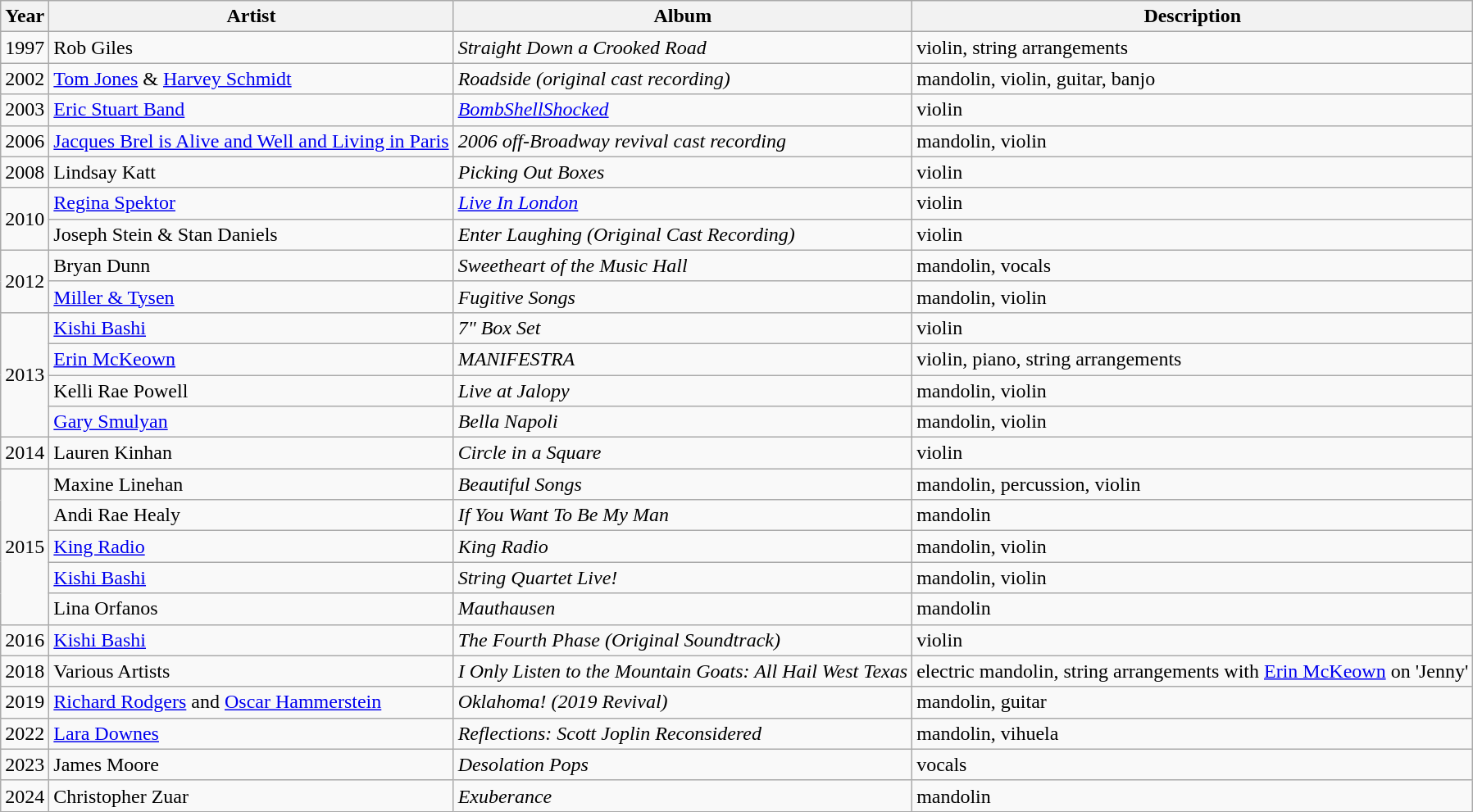<table class="wikitable">
<tr>
<th>Year</th>
<th>Artist</th>
<th>Album</th>
<th>Description</th>
</tr>
<tr>
<td>1997</td>
<td>Rob Giles</td>
<td><em>Straight Down a Crooked Road</em></td>
<td>violin, string arrangements</td>
</tr>
<tr>
<td>2002</td>
<td><a href='#'>Tom Jones</a> & <a href='#'>Harvey Schmidt</a></td>
<td><em>Roadside (original cast recording)</em></td>
<td>mandolin, violin, guitar, banjo</td>
</tr>
<tr>
<td>2003</td>
<td><a href='#'>Eric Stuart Band</a></td>
<td><em><a href='#'>BombShellShocked</a></em></td>
<td>violin</td>
</tr>
<tr>
<td>2006</td>
<td><a href='#'>Jacques Brel is Alive and Well and Living in Paris</a></td>
<td><em>2006 off-Broadway revival cast recording</em></td>
<td>mandolin, violin</td>
</tr>
<tr>
<td>2008</td>
<td>Lindsay Katt</td>
<td><em>Picking Out Boxes</em></td>
<td>violin</td>
</tr>
<tr>
<td rowspan="2">2010</td>
<td><a href='#'>Regina Spektor</a></td>
<td><em><a href='#'>Live In London</a></em></td>
<td>violin</td>
</tr>
<tr>
<td>Joseph Stein & Stan Daniels</td>
<td><em>Enter Laughing (Original Cast Recording)</em></td>
<td>violin</td>
</tr>
<tr>
<td rowspan="2">2012</td>
<td>Bryan Dunn</td>
<td><em>Sweetheart of the Music Hall</em></td>
<td>mandolin, vocals</td>
</tr>
<tr>
<td><a href='#'>Miller & Tysen</a></td>
<td><em>Fugitive Songs</em></td>
<td>mandolin, violin</td>
</tr>
<tr>
<td rowspan="4">2013</td>
<td><a href='#'>Kishi Bashi</a></td>
<td><em>7" Box Set</em></td>
<td>violin</td>
</tr>
<tr>
<td><a href='#'>Erin McKeown</a></td>
<td><em>MANIFESTRA</em></td>
<td>violin, piano, string arrangements</td>
</tr>
<tr>
<td>Kelli Rae Powell</td>
<td><em>Live at Jalopy</em></td>
<td>mandolin, violin</td>
</tr>
<tr>
<td><a href='#'>Gary Smulyan</a></td>
<td><em>Bella Napoli</em></td>
<td>mandolin, violin</td>
</tr>
<tr>
<td>2014</td>
<td>Lauren Kinhan</td>
<td><em>Circle in a Square</em></td>
<td>violin</td>
</tr>
<tr>
<td rowspan="5">2015</td>
<td>Maxine Linehan</td>
<td><em>Beautiful Songs</em></td>
<td>mandolin, percussion, violin</td>
</tr>
<tr>
<td>Andi Rae Healy</td>
<td><em>If You Want To Be My Man</em></td>
<td>mandolin</td>
</tr>
<tr>
<td><a href='#'>King Radio</a></td>
<td><em>King Radio</em></td>
<td>mandolin, violin</td>
</tr>
<tr>
<td><a href='#'>Kishi Bashi</a></td>
<td><em>String Quartet Live!</em></td>
<td>mandolin, violin</td>
</tr>
<tr>
<td>Lina Orfanos</td>
<td><em>Mauthausen</em></td>
<td>mandolin</td>
</tr>
<tr>
<td>2016</td>
<td><a href='#'>Kishi Bashi</a></td>
<td><em>The Fourth Phase (Original Soundtrack)</em></td>
<td>violin</td>
</tr>
<tr>
<td>2018</td>
<td>Various Artists</td>
<td><em>I Only Listen to the Mountain Goats: All Hail West Texas</em></td>
<td>electric mandolin, string arrangements with <a href='#'>Erin McKeown</a> on 'Jenny'</td>
</tr>
<tr>
<td>2019</td>
<td><a href='#'>Richard Rodgers</a> and <a href='#'>Oscar Hammerstein</a></td>
<td><em>Oklahoma! (2019 Revival)</em></td>
<td>mandolin, guitar</td>
</tr>
<tr>
<td>2022</td>
<td><a href='#'>Lara Downes</a></td>
<td><em>Reflections: Scott Joplin Reconsidered</em></td>
<td>mandolin, vihuela</td>
</tr>
<tr>
<td>2023</td>
<td>James Moore</td>
<td><em>Desolation Pops</em></td>
<td>vocals</td>
</tr>
<tr>
<td>2024</td>
<td>Christopher Zuar</td>
<td><em>Exuberance</em></td>
<td>mandolin</td>
</tr>
</table>
